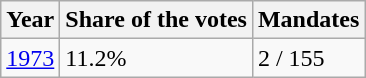<table class="wikitable">
<tr>
<th>Year</th>
<th>Share of the votes</th>
<th>Mandates</th>
</tr>
<tr>
<td><a href='#'>1973</a></td>
<td>11.2%</td>
<td>2 / 155</td>
</tr>
</table>
